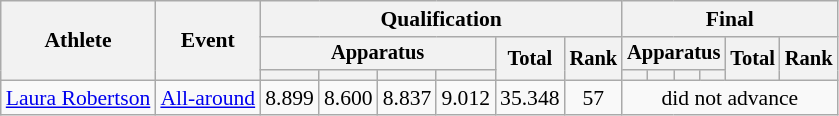<table class="wikitable" style="font-size:90%">
<tr>
<th rowspan=3>Athlete</th>
<th rowspan=3>Event</th>
<th colspan=6>Qualification</th>
<th colspan=6>Final</th>
</tr>
<tr style="font-size:95%">
<th colspan=4>Apparatus</th>
<th rowspan=2>Total</th>
<th rowspan=2>Rank</th>
<th colspan=4>Apparatus</th>
<th rowspan=2>Total</th>
<th rowspan=2>Rank</th>
</tr>
<tr style="font-size:95%">
<th></th>
<th></th>
<th></th>
<th></th>
<th></th>
<th></th>
<th></th>
<th></th>
</tr>
<tr align=center>
<td align=left><a href='#'>Laura Robertson</a></td>
<td align=left><a href='#'>All-around</a></td>
<td>8.899</td>
<td>8.600</td>
<td>8.837</td>
<td>9.012</td>
<td>35.348</td>
<td>57</td>
<td colspan=6>did not advance</td>
</tr>
</table>
